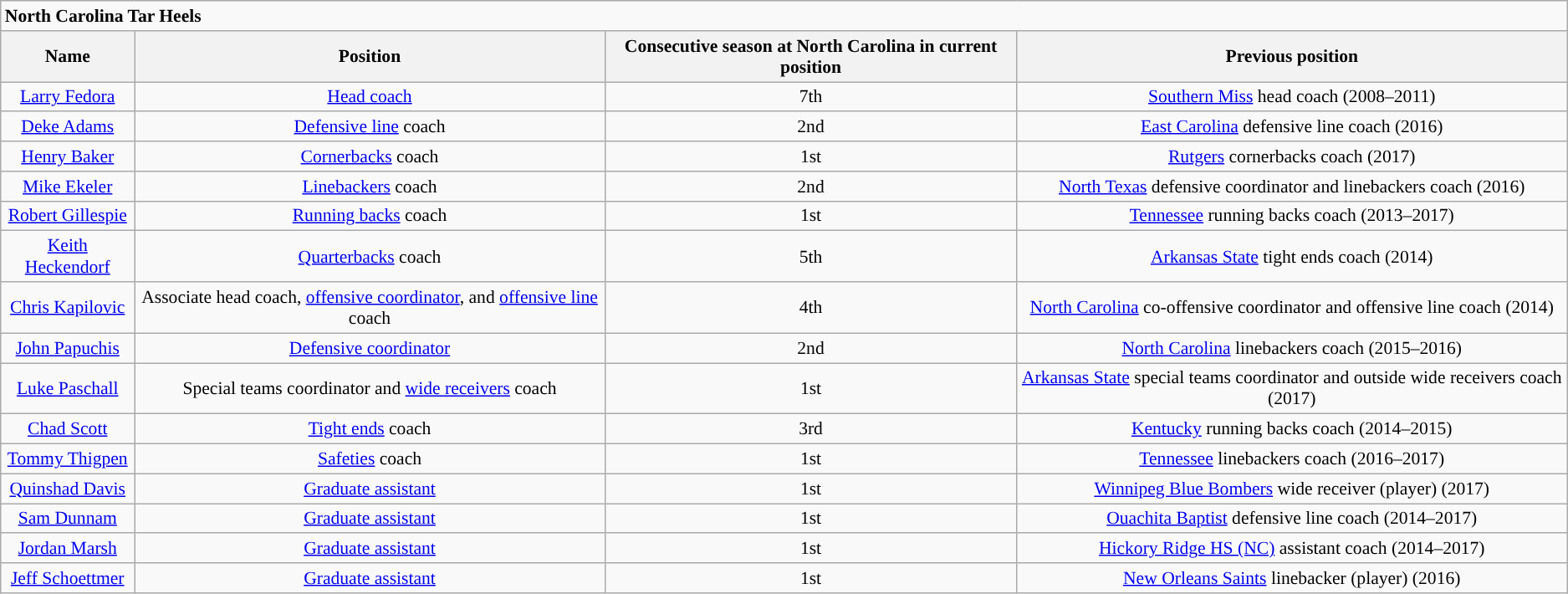<table class="wikitable" style="font-size:90%;">
<tr>
<td colspan=5><strong>North Carolina Tar Heels</strong></td>
</tr>
<tr align="center";>
<th>Name</th>
<th>Position</th>
<th>Consecutive season at North Carolina in current position</th>
<th>Previous position</th>
</tr>
<tr align="center";>
<td><a href='#'>Larry Fedora</a></td>
<td><a href='#'>Head coach</a></td>
<td>7th</td>
<td><a href='#'>Southern Miss</a> head coach (2008–2011)</td>
</tr>
<tr align="center" ;>
<td><a href='#'>Deke Adams</a></td>
<td><a href='#'>Defensive line</a> coach</td>
<td>2nd</td>
<td><a href='#'>East Carolina</a> defensive line coach (2016)</td>
</tr>
<tr align="center" ;>
<td><a href='#'>Henry Baker</a></td>
<td><a href='#'>Cornerbacks</a> coach</td>
<td>1st</td>
<td><a href='#'>Rutgers</a> cornerbacks coach (2017)</td>
</tr>
<tr align="center" ;>
<td><a href='#'>Mike Ekeler</a></td>
<td><a href='#'>Linebackers</a> coach</td>
<td>2nd</td>
<td><a href='#'>North Texas</a> defensive coordinator and linebackers coach (2016)</td>
</tr>
<tr align="center" ;>
<td><a href='#'>Robert Gillespie</a></td>
<td><a href='#'>Running backs</a> coach</td>
<td>1st</td>
<td><a href='#'>Tennessee</a> running backs coach (2013–2017)</td>
</tr>
<tr align="center" ;>
<td><a href='#'>Keith Heckendorf</a></td>
<td><a href='#'>Quarterbacks</a> coach</td>
<td>5th</td>
<td><a href='#'>Arkansas State</a> tight ends coach (2014)</td>
</tr>
<tr align="center" ;>
<td><a href='#'>Chris Kapilovic</a></td>
<td>Associate head coach, <a href='#'>offensive coordinator</a>, and <a href='#'>offensive line</a> coach</td>
<td>4th</td>
<td><a href='#'>North Carolina</a> co-offensive coordinator and offensive line coach (2014)</td>
</tr>
<tr align="center" ;>
<td><a href='#'>John Papuchis</a></td>
<td><a href='#'>Defensive coordinator</a></td>
<td>2nd</td>
<td><a href='#'>North Carolina</a> linebackers coach (2015–2016)</td>
</tr>
<tr align="center" ;>
<td><a href='#'>Luke Paschall</a></td>
<td>Special teams coordinator and <a href='#'>wide receivers</a> coach</td>
<td>1st</td>
<td><a href='#'>Arkansas State</a> special teams coordinator and outside wide receivers coach (2017)</td>
</tr>
<tr align="center" ;>
<td><a href='#'>Chad Scott</a></td>
<td><a href='#'>Tight ends</a> coach</td>
<td>3rd</td>
<td><a href='#'>Kentucky</a> running backs coach (2014–2015)</td>
</tr>
<tr align="center" ;>
<td><a href='#'>Tommy Thigpen</a></td>
<td><a href='#'>Safeties</a> coach</td>
<td>1st</td>
<td><a href='#'>Tennessee</a> linebackers coach (2016–2017)</td>
</tr>
<tr align="center" ;>
<td><a href='#'>Quinshad Davis</a></td>
<td><a href='#'>Graduate assistant</a></td>
<td>1st</td>
<td><a href='#'>Winnipeg Blue Bombers</a> wide receiver (player) (2017)</td>
</tr>
<tr align="center" ;>
<td><a href='#'>Sam Dunnam</a></td>
<td><a href='#'>Graduate assistant</a></td>
<td>1st</td>
<td><a href='#'>Ouachita Baptist</a> defensive line coach (2014–2017)</td>
</tr>
<tr align="center" ;>
<td><a href='#'>Jordan Marsh</a></td>
<td><a href='#'>Graduate assistant</a></td>
<td>1st</td>
<td><a href='#'>Hickory Ridge HS (NC)</a> assistant coach (2014–2017)</td>
</tr>
<tr align="center" ;>
<td><a href='#'>Jeff Schoettmer</a></td>
<td><a href='#'>Graduate assistant</a></td>
<td>1st</td>
<td><a href='#'>New Orleans Saints</a> linebacker (player) (2016)</td>
</tr>
</table>
